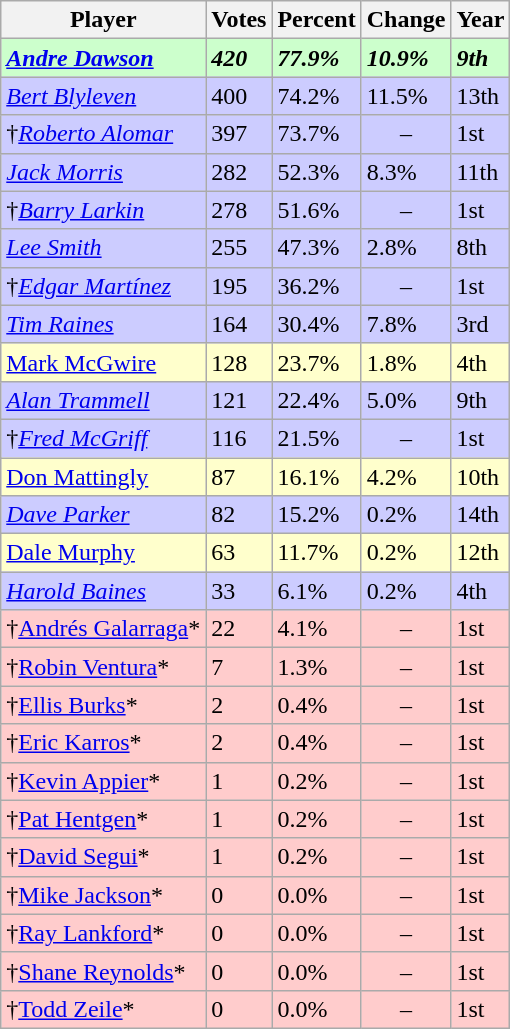<table class="wikitable sortable">
<tr>
<th>Player</th>
<th>Votes</th>
<th>Percent</th>
<th>Change</th>
<th>Year</th>
</tr>
<tr bgcolor="#ccffcc">
<td><strong><em><a href='#'>Andre Dawson</a></em></strong></td>
<td><strong><em>420</em></strong></td>
<td><strong><em>77.9%</em></strong></td>
<td><strong><em>10.9%</em></strong></td>
<td><strong><em>9th</em></strong></td>
</tr>
<tr bgcolor="#ccccff">
<td><em><a href='#'>Bert Blyleven</a></em></td>
<td>400</td>
<td>74.2%</td>
<td>11.5%</td>
<td>13th</td>
</tr>
<tr bgcolor="#ccccff">
<td>†<em><a href='#'>Roberto Alomar</a></em></td>
<td>397</td>
<td>73.7%</td>
<td align=center>–</td>
<td>1st</td>
</tr>
<tr bgcolor="#ccccff">
<td><em><a href='#'>Jack Morris</a></em></td>
<td>282</td>
<td>52.3%</td>
<td>8.3%</td>
<td>11th</td>
</tr>
<tr bgcolor="#ccccff">
<td>†<em><a href='#'>Barry Larkin</a></em></td>
<td>278</td>
<td>51.6%</td>
<td align=center>–</td>
<td>1st</td>
</tr>
<tr bgcolor="#ccccff">
<td><em><a href='#'>Lee Smith</a></em></td>
<td>255</td>
<td>47.3%</td>
<td>2.8%</td>
<td>8th</td>
</tr>
<tr bgcolor="#ccccff">
<td>†<em><a href='#'>Edgar Martínez</a></em></td>
<td>195</td>
<td>36.2%</td>
<td align=center>–</td>
<td>1st</td>
</tr>
<tr bgcolor="#ccccff">
<td><em><a href='#'>Tim Raines</a></em></td>
<td>164</td>
<td>30.4%</td>
<td>7.8%</td>
<td>3rd</td>
</tr>
<tr bgcolor="#ffffcc">
<td><a href='#'>Mark McGwire</a></td>
<td>128</td>
<td>23.7%</td>
<td>1.8%</td>
<td>4th</td>
</tr>
<tr bgcolor="#ccccff">
<td><em><a href='#'>Alan Trammell</a></em></td>
<td>121</td>
<td>22.4%</td>
<td>5.0%</td>
<td>9th</td>
</tr>
<tr bgcolor="#ccccff">
<td>†<em><a href='#'>Fred McGriff</a></em></td>
<td>116</td>
<td>21.5%</td>
<td align=center>–</td>
<td>1st</td>
</tr>
<tr bgcolor="#ffffcc">
<td><a href='#'>Don Mattingly</a></td>
<td>87</td>
<td>16.1%</td>
<td>4.2%</td>
<td>10th</td>
</tr>
<tr bgcolor="#ccccff">
<td><em><a href='#'>Dave Parker</a></em></td>
<td>82</td>
<td>15.2%</td>
<td>0.2%</td>
<td>14th</td>
</tr>
<tr bgcolor="#ffffcc">
<td><a href='#'>Dale Murphy</a></td>
<td>63</td>
<td>11.7%</td>
<td>0.2%</td>
<td>12th</td>
</tr>
<tr bgcolor="#ccccff">
<td><em><a href='#'>Harold Baines</a></em></td>
<td>33</td>
<td>6.1%</td>
<td>0.2%</td>
<td>4th</td>
</tr>
<tr bgcolor="#ffcccc">
<td>†<a href='#'>Andrés Galarraga</a>*</td>
<td>22</td>
<td>4.1%</td>
<td align=center>–</td>
<td>1st</td>
</tr>
<tr bgcolor="#ffcccc">
<td>†<a href='#'>Robin Ventura</a>*</td>
<td>7</td>
<td>1.3%</td>
<td align=center>–</td>
<td>1st</td>
</tr>
<tr bgcolor="#ffcccc">
<td>†<a href='#'>Ellis Burks</a>*</td>
<td>2</td>
<td>0.4%</td>
<td align=center>–</td>
<td>1st</td>
</tr>
<tr bgcolor="#ffcccc">
<td>†<a href='#'>Eric Karros</a>*</td>
<td>2</td>
<td>0.4%</td>
<td align=center>–</td>
<td>1st</td>
</tr>
<tr bgcolor="#ffcccc">
<td>†<a href='#'>Kevin Appier</a>*</td>
<td>1</td>
<td>0.2%</td>
<td align=center>–</td>
<td>1st</td>
</tr>
<tr bgcolor="#ffcccc">
<td>†<a href='#'>Pat Hentgen</a>*</td>
<td>1</td>
<td>0.2%</td>
<td align=center>–</td>
<td>1st</td>
</tr>
<tr bgcolor="#ffcccc">
<td>†<a href='#'>David Segui</a>*</td>
<td>1</td>
<td>0.2%</td>
<td align=center>–</td>
<td>1st</td>
</tr>
<tr bgcolor="#ffcccc">
<td>†<a href='#'>Mike Jackson</a>*</td>
<td>0</td>
<td>0.0%</td>
<td align=center>–</td>
<td>1st</td>
</tr>
<tr bgcolor="#ffcccc">
<td>†<a href='#'>Ray Lankford</a>*</td>
<td>0</td>
<td>0.0%</td>
<td align=center>–</td>
<td>1st</td>
</tr>
<tr bgcolor="#ffcccc">
<td>†<a href='#'>Shane Reynolds</a>*</td>
<td>0</td>
<td>0.0%</td>
<td align=center>–</td>
<td>1st</td>
</tr>
<tr bgcolor="#ffcccc">
<td>†<a href='#'>Todd Zeile</a>*</td>
<td>0</td>
<td>0.0%</td>
<td align=center>–</td>
<td>1st</td>
</tr>
</table>
